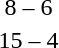<table style="text-align:center">
<tr>
<th width=200></th>
<th width=100></th>
<th width=200></th>
</tr>
<tr>
<td align=right><strong></strong></td>
<td>8 – 6</td>
<td align=left></td>
</tr>
<tr>
<td align=right><strong></strong></td>
<td>15 – 4</td>
<td align=left></td>
</tr>
</table>
